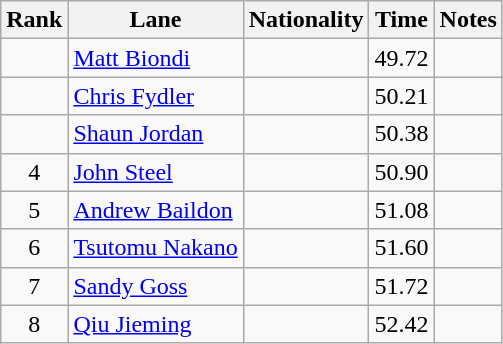<table class="wikitable sortable" style="text-align:center">
<tr>
<th>Rank</th>
<th>Lane</th>
<th>Nationality</th>
<th>Time</th>
<th>Notes</th>
</tr>
<tr>
<td></td>
<td align=left><a href='#'>Matt Biondi</a></td>
<td align=left></td>
<td>49.72</td>
<td></td>
</tr>
<tr>
<td></td>
<td align=left><a href='#'>Chris Fydler</a></td>
<td align=left></td>
<td>50.21</td>
<td></td>
</tr>
<tr>
<td></td>
<td align=left><a href='#'>Shaun Jordan</a></td>
<td align=left></td>
<td>50.38</td>
<td></td>
</tr>
<tr>
<td>4</td>
<td align=left><a href='#'>John Steel</a></td>
<td align=left></td>
<td>50.90</td>
<td></td>
</tr>
<tr>
<td>5</td>
<td align=left><a href='#'>Andrew Baildon</a></td>
<td align=left></td>
<td>51.08</td>
<td></td>
</tr>
<tr>
<td>6</td>
<td align=left><a href='#'>Tsutomu Nakano</a></td>
<td align=left></td>
<td>51.60</td>
<td></td>
</tr>
<tr>
<td>7</td>
<td align=left><a href='#'>Sandy Goss</a></td>
<td align=left></td>
<td>51.72</td>
<td></td>
</tr>
<tr>
<td>8</td>
<td align=left><a href='#'>Qiu Jieming</a></td>
<td align=left></td>
<td>52.42</td>
<td></td>
</tr>
</table>
